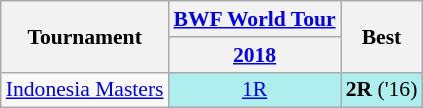<table style='font-size: 90%; text-align:center;' class='wikitable'>
<tr>
<th rowspan="2">Tournament</th>
<th><strong><a href='#'>BWF World Tour</a></strong></th>
<th rowspan="2">Best</th>
</tr>
<tr>
<th><a href='#'>2018</a></th>
</tr>
<tr>
<td align=left><a href='#'>Indonesia Masters</a></td>
<td bgcolor=AFEEEE><a href='#'>1R</a></td>
<td bgcolor=AFEEEE><strong>2R</strong> ('16)</td>
</tr>
</table>
